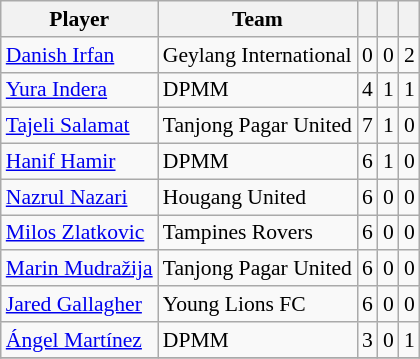<table class="wikitable plainrowheaders sortable" style="font-size:90%">
<tr>
<th>Player</th>
<th>Team</th>
<th></th>
<th></th>
<th></th>
</tr>
<tr>
<td> <a href='#'>Danish Irfan</a></td>
<td>Geylang International</td>
<td>0</td>
<td>0</td>
<td>2</td>
</tr>
<tr>
<td> <a href='#'>Yura Indera</a></td>
<td>DPMM</td>
<td>4</td>
<td>1</td>
<td>1</td>
</tr>
<tr>
<td> <a href='#'>Tajeli Salamat</a></td>
<td>Tanjong Pagar United</td>
<td>7</td>
<td>1</td>
<td>0</td>
</tr>
<tr>
<td> <a href='#'>Hanif Hamir</a></td>
<td>DPMM</td>
<td>6</td>
<td>1</td>
<td>0</td>
</tr>
<tr>
<td> <a href='#'>Nazrul Nazari</a></td>
<td>Hougang United</td>
<td>6</td>
<td>0</td>
<td>0</td>
</tr>
<tr>
<td> <a href='#'>Milos Zlatkovic</a></td>
<td>Tampines Rovers</td>
<td>6</td>
<td>0</td>
<td>0</td>
</tr>
<tr>
<td> <a href='#'>Marin Mudražija</a></td>
<td>Tanjong Pagar United</td>
<td>6</td>
<td>0</td>
<td>0</td>
</tr>
<tr>
<td> <a href='#'>Jared Gallagher</a></td>
<td>Young Lions FC</td>
<td>6</td>
<td>0</td>
<td>0</td>
</tr>
<tr>
<td> <a href='#'>Ángel Martínez</a></td>
<td>DPMM</td>
<td>3</td>
<td>0</td>
<td>1</td>
</tr>
<tr>
</tr>
</table>
